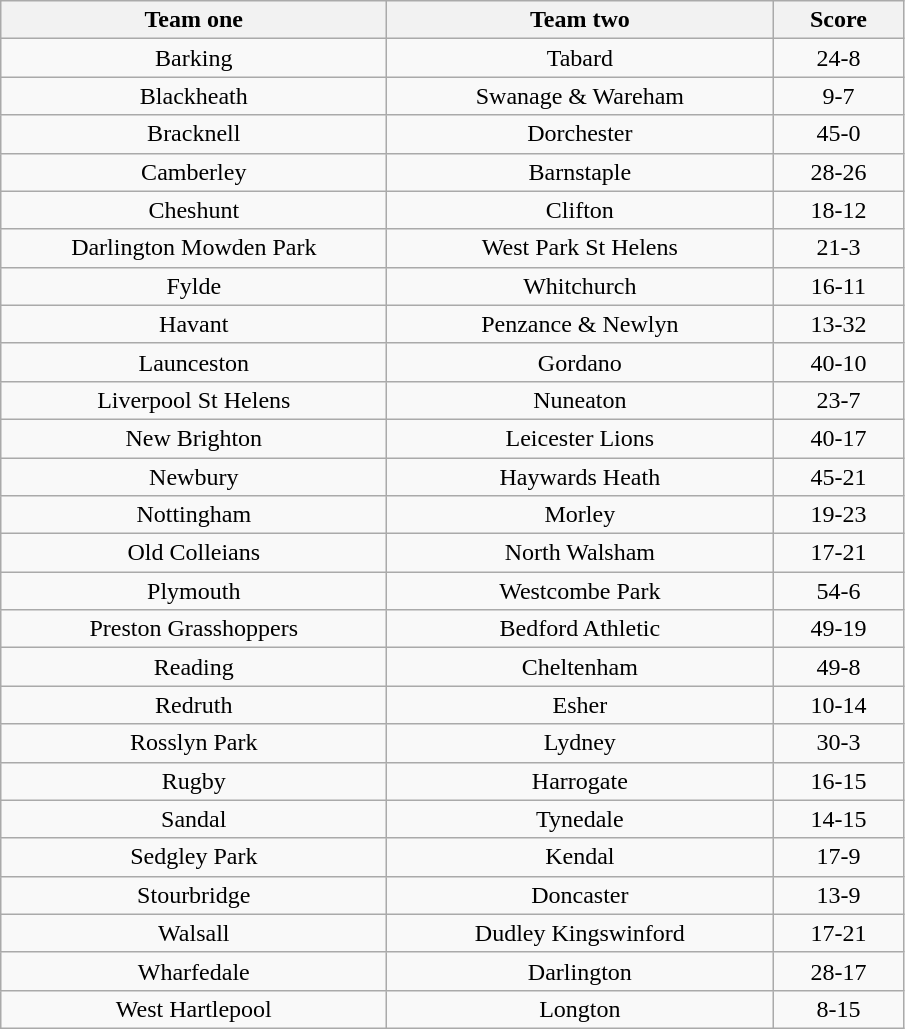<table class="wikitable" style="text-align: center">
<tr>
<th width=250>Team one</th>
<th width=250>Team two</th>
<th width=80>Score</th>
</tr>
<tr>
<td>Barking</td>
<td>Tabard</td>
<td>24-8</td>
</tr>
<tr>
<td>Blackheath</td>
<td>Swanage & Wareham</td>
<td>9-7</td>
</tr>
<tr>
<td>Bracknell</td>
<td>Dorchester</td>
<td>45-0</td>
</tr>
<tr>
<td>Camberley</td>
<td>Barnstaple</td>
<td>28-26</td>
</tr>
<tr>
<td>Cheshunt</td>
<td>Clifton</td>
<td>18-12</td>
</tr>
<tr>
<td>Darlington Mowden Park</td>
<td>West Park St Helens</td>
<td>21-3</td>
</tr>
<tr>
<td>Fylde</td>
<td>Whitchurch</td>
<td>16-11</td>
</tr>
<tr>
<td>Havant</td>
<td>Penzance & Newlyn</td>
<td>13-32</td>
</tr>
<tr>
<td>Launceston</td>
<td>Gordano</td>
<td>40-10</td>
</tr>
<tr>
<td>Liverpool St Helens</td>
<td>Nuneaton</td>
<td>23-7</td>
</tr>
<tr>
<td>New Brighton</td>
<td>Leicester Lions</td>
<td>40-17</td>
</tr>
<tr>
<td>Newbury</td>
<td>Haywards Heath</td>
<td>45-21</td>
</tr>
<tr>
<td>Nottingham</td>
<td>Morley</td>
<td>19-23</td>
</tr>
<tr>
<td>Old Colleians</td>
<td>North Walsham</td>
<td>17-21</td>
</tr>
<tr>
<td>Plymouth</td>
<td>Westcombe Park</td>
<td>54-6</td>
</tr>
<tr>
<td>Preston Grasshoppers</td>
<td>Bedford Athletic</td>
<td>49-19</td>
</tr>
<tr>
<td>Reading</td>
<td>Cheltenham</td>
<td>49-8</td>
</tr>
<tr>
<td>Redruth</td>
<td>Esher</td>
<td>10-14</td>
</tr>
<tr>
<td>Rosslyn Park</td>
<td>Lydney</td>
<td>30-3</td>
</tr>
<tr>
<td>Rugby</td>
<td>Harrogate</td>
<td>16-15</td>
</tr>
<tr>
<td>Sandal</td>
<td>Tynedale</td>
<td>14-15</td>
</tr>
<tr>
<td>Sedgley Park</td>
<td>Kendal</td>
<td>17-9</td>
</tr>
<tr>
<td>Stourbridge</td>
<td>Doncaster</td>
<td>13-9</td>
</tr>
<tr>
<td>Walsall</td>
<td>Dudley Kingswinford</td>
<td>17-21</td>
</tr>
<tr>
<td>Wharfedale</td>
<td>Darlington</td>
<td>28-17</td>
</tr>
<tr>
<td>West Hartlepool</td>
<td>Longton</td>
<td>8-15</td>
</tr>
</table>
